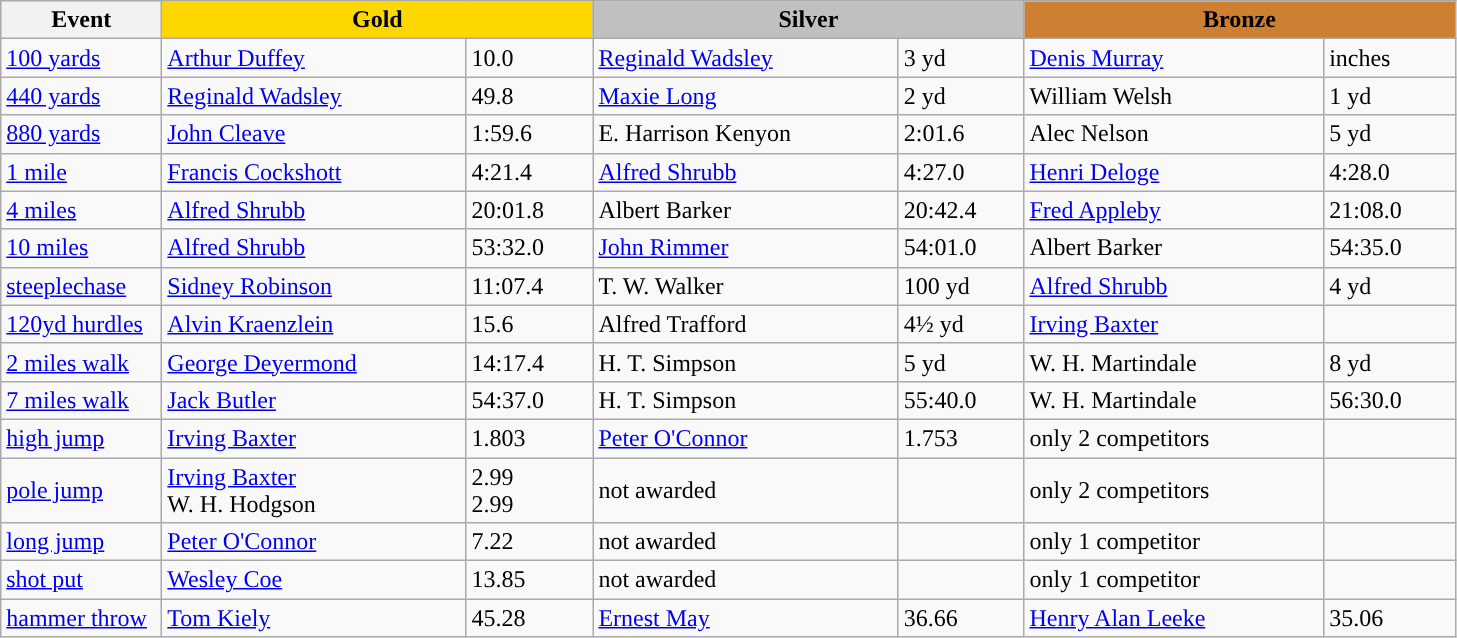<table class="wikitable" style="text-align:left">
<tr>
<th width=100>Event</th>
<th colspan="2" width="280" style="background:gold;">Gold</th>
<th colspan="2" width="280" style="background:silver;">Silver</th>
<th colspan="2" width="280" style="background:#CD7F32;">Bronze</th>
</tr>
<tr>
<td><a href='#'>100 yards</a></td>
<td> <a href='#'>Arthur Duffey</a></td>
<td>10.0</td>
<td><a href='#'>Reginald Wadsley</a></td>
<td>3 yd</td>
<td> <a href='#'>Denis Murray</a></td>
<td>inches</td>
</tr>
<tr>
<td><a href='#'>440 yards</a></td>
<td><a href='#'>Reginald Wadsley</a></td>
<td>49.8</td>
<td> <a href='#'>Maxie Long</a></td>
<td>2 yd</td>
<td> William Welsh</td>
<td>1 yd</td>
</tr>
<tr>
<td><a href='#'>880 yards</a></td>
<td><a href='#'>John Cleave</a></td>
<td>1:59.6</td>
<td>E. Harrison Kenyon</td>
<td>2:01.6</td>
<td>Alec Nelson</td>
<td>5 yd</td>
</tr>
<tr>
<td><a href='#'>1 mile</a></td>
<td><a href='#'>Francis Cockshott</a></td>
<td>4:21.4</td>
<td><a href='#'>Alfred Shrubb</a></td>
<td>4:27.0</td>
<td> <a href='#'>Henri Deloge</a></td>
<td>4:28.0</td>
</tr>
<tr>
<td><a href='#'>4 miles</a></td>
<td><a href='#'>Alfred Shrubb</a></td>
<td>20:01.8</td>
<td>Albert Barker</td>
<td>20:42.4</td>
<td><a href='#'>Fred Appleby</a></td>
<td>21:08.0</td>
</tr>
<tr>
<td><a href='#'>10 miles</a></td>
<td><a href='#'>Alfred Shrubb</a></td>
<td>53:32.0</td>
<td><a href='#'>John Rimmer</a></td>
<td>54:01.0</td>
<td>Albert Barker</td>
<td>54:35.0</td>
</tr>
<tr>
<td><a href='#'>steeplechase</a></td>
<td><a href='#'>Sidney Robinson</a></td>
<td>11:07.4</td>
<td>T. W. Walker</td>
<td>100 yd</td>
<td><a href='#'>Alfred Shrubb</a></td>
<td>4 yd</td>
</tr>
<tr>
<td><a href='#'>120yd hurdles</a></td>
<td> <a href='#'>Alvin Kraenzlein</a></td>
<td>15.6</td>
<td>Alfred Trafford</td>
<td>4½ yd</td>
<td> <a href='#'>Irving Baxter</a></td>
<td></td>
</tr>
<tr>
<td><a href='#'>2 miles walk</a></td>
<td> <a href='#'>George Deyermond</a></td>
<td>14:17.4</td>
<td>H. T. Simpson</td>
<td>5 yd</td>
<td>W. H. Martindale</td>
<td>8 yd</td>
</tr>
<tr>
<td><a href='#'>7 miles walk</a></td>
<td><a href='#'>Jack Butler</a></td>
<td>54:37.0</td>
<td>H. T. Simpson</td>
<td>55:40.0</td>
<td>W. H. Martindale</td>
<td>56:30.0</td>
</tr>
<tr>
<td><a href='#'>high jump</a></td>
<td> <a href='#'>Irving Baxter</a></td>
<td>1.803</td>
<td>  <a href='#'>Peter O'Connor</a></td>
<td>1.753</td>
<td>only 2 competitors</td>
<td></td>
</tr>
<tr>
<td><a href='#'>pole jump</a></td>
<td> <a href='#'>Irving Baxter</a> <br> W. H. Hodgson</td>
<td>2.99<br>2.99</td>
<td>not awarded</td>
<td></td>
<td>only 2 competitors</td>
<td></td>
</tr>
<tr>
<td><a href='#'>long jump</a></td>
<td>  <a href='#'>Peter O'Connor</a></td>
<td>7.22</td>
<td>not awarded</td>
<td></td>
<td>only 1 competitor</td>
<td></td>
</tr>
<tr>
<td><a href='#'>shot put</a></td>
<td> <a href='#'>Wesley Coe</a></td>
<td>13.85</td>
<td>not awarded</td>
<td></td>
<td>only 1 competitor</td>
<td></td>
</tr>
<tr>
<td><a href='#'>hammer throw</a></td>
<td> <a href='#'>Tom Kiely</a></td>
<td>45.28</td>
<td><a href='#'>Ernest May</a></td>
<td>36.66</td>
<td><a href='#'>Henry Alan Leeke</a></td>
<td>35.06</td>
</tr>
</table>
